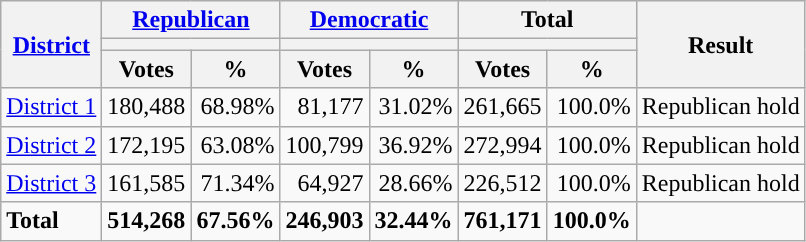<table class="wikitable plainrowheaders sortable" style="text-align:right;">
<tr>
<th scope=col rowspan=3><a href='#'>District</a></th>
<th scope=col colspan=2><a href='#'>Republican</a></th>
<th scope=col colspan=2><a href='#'>Democratic</a></th>
<th scope=col colspan=2>Total</th>
<th scope=col rowspan=3>Result</th>
</tr>
<tr>
<th scope=col colspan=2 style="background:"></th>
<th scope=col colspan=2 style="background:"></th>
<th scope=col colspan=2></th>
</tr>
<tr>
<th scope=col data-sort-type="number">Votes</th>
<th scope=col data-sort-type="number">%</th>
<th scope=col data-sort-type="number">Votes</th>
<th scope=col data-sort-type="number">%</th>
<th scope=col data-sort-type="number">Votes</th>
<th scope=col data-sort-type="number">%</th>
</tr>
<tr>
<td align=left><a href='#'>District 1</a></td>
<td>180,488</td>
<td>68.98%</td>
<td>81,177</td>
<td>31.02%</td>
<td>261,665</td>
<td>100.0%</td>
<td>Republican hold</td>
</tr>
<tr>
<td align=left><a href='#'>District 2</a></td>
<td>172,195</td>
<td>63.08%</td>
<td>100,799</td>
<td>36.92%</td>
<td>272,994</td>
<td>100.0%</td>
<td>Republican hold</td>
</tr>
<tr>
<td align=left><a href='#'>District 3</a></td>
<td>161,585</td>
<td>71.34%</td>
<td>64,927</td>
<td>28.66%</td>
<td>226,512</td>
<td>100.0%</td>
<td>Republican hold</td>
</tr>
<tr class="sortbottom" style="font-weight:bold">
<td align=left>Total</td>
<td>514,268</td>
<td>67.56%</td>
<td>246,903</td>
<td>32.44%</td>
<td>761,171</td>
<td>100.0%</td>
<td></td>
</tr>
</table>
